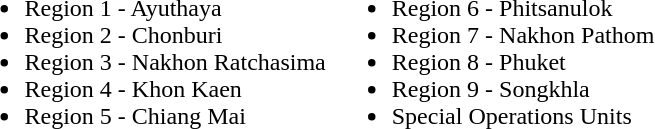<table>
<tr>
<td valign="top"><br><ul><li>Region 1 - Ayuthaya</li><li>Region 2 - Chonburi</li><li>Region 3 - Nakhon Ratchasima</li><li>Region 4 - Khon Kaen</li><li>Region 5 - Chiang Mai</li></ul></td>
<td valign="top"><br><ul><li>Region 6 - Phitsanulok</li><li>Region 7 - Nakhon Pathom</li><li>Region 8 - Phuket</li><li>Region 9 - Songkhla</li><li>Special Operations Units</li></ul></td>
</tr>
</table>
